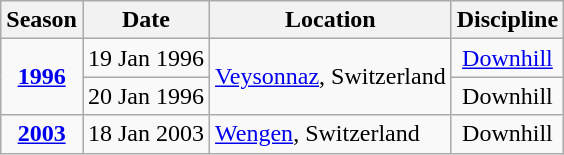<table class=wikitable style="text-align:center">
<tr>
<th>Season</th>
<th>Date</th>
<th>Location</th>
<th>Discipline</th>
</tr>
<tr>
<td rowspan=2><strong><a href='#'>1996</a></strong></td>
<td>19 Jan 1996</td>
<td rowspan=2 align=left> <a href='#'>Veysonnaz</a>, Switzerland</td>
<td><a href='#'>Downhill</a></td>
</tr>
<tr>
<td>20 Jan 1996</td>
<td>Downhill</td>
</tr>
<tr>
<td><strong><a href='#'>2003</a></strong></td>
<td>18 Jan 2003</td>
<td align=left> <a href='#'>Wengen</a>, Switzerland</td>
<td>Downhill</td>
</tr>
</table>
